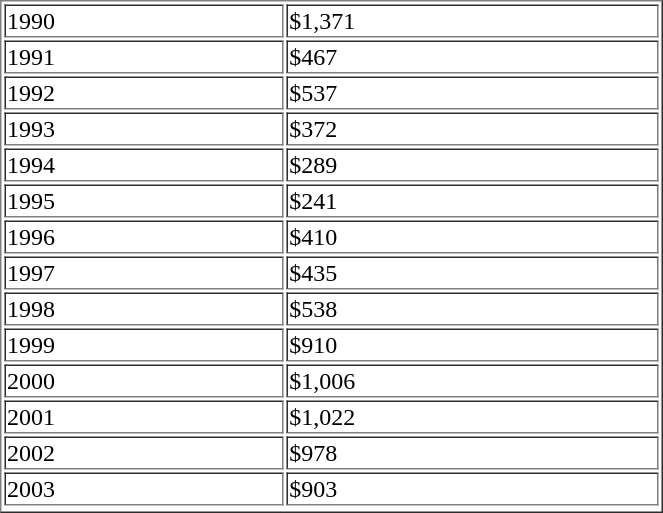<table style="width: 35%; height:30px" border="1" align="right">
<tr>
<td>1990</td>
<td>$1,371</td>
</tr>
<tr>
<td>1991</td>
<td>$467</td>
</tr>
<tr>
<td>1992</td>
<td>$537</td>
</tr>
<tr>
<td>1993</td>
<td>$372</td>
</tr>
<tr>
<td>1994</td>
<td>$289</td>
</tr>
<tr>
<td>1995</td>
<td>$241</td>
</tr>
<tr>
<td>1996</td>
<td>$410</td>
</tr>
<tr>
<td>1997</td>
<td>$435</td>
</tr>
<tr>
<td>1998</td>
<td>$538</td>
</tr>
<tr>
<td>1999</td>
<td>$910</td>
</tr>
<tr>
<td>2000</td>
<td>$1,006</td>
</tr>
<tr>
<td>2001</td>
<td>$1,022</td>
</tr>
<tr>
<td>2002</td>
<td>$978</td>
</tr>
<tr>
<td>2003</td>
<td>$903</td>
</tr>
<tr>
</tr>
</table>
